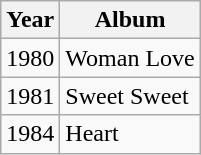<table class="wikitable">
<tr>
<th>Year</th>
<th>Album</th>
</tr>
<tr>
<td>1980</td>
<td>Woman Love</td>
</tr>
<tr>
<td>1981</td>
<td>Sweet Sweet</td>
</tr>
<tr>
<td>1984</td>
<td>Heart</td>
</tr>
</table>
